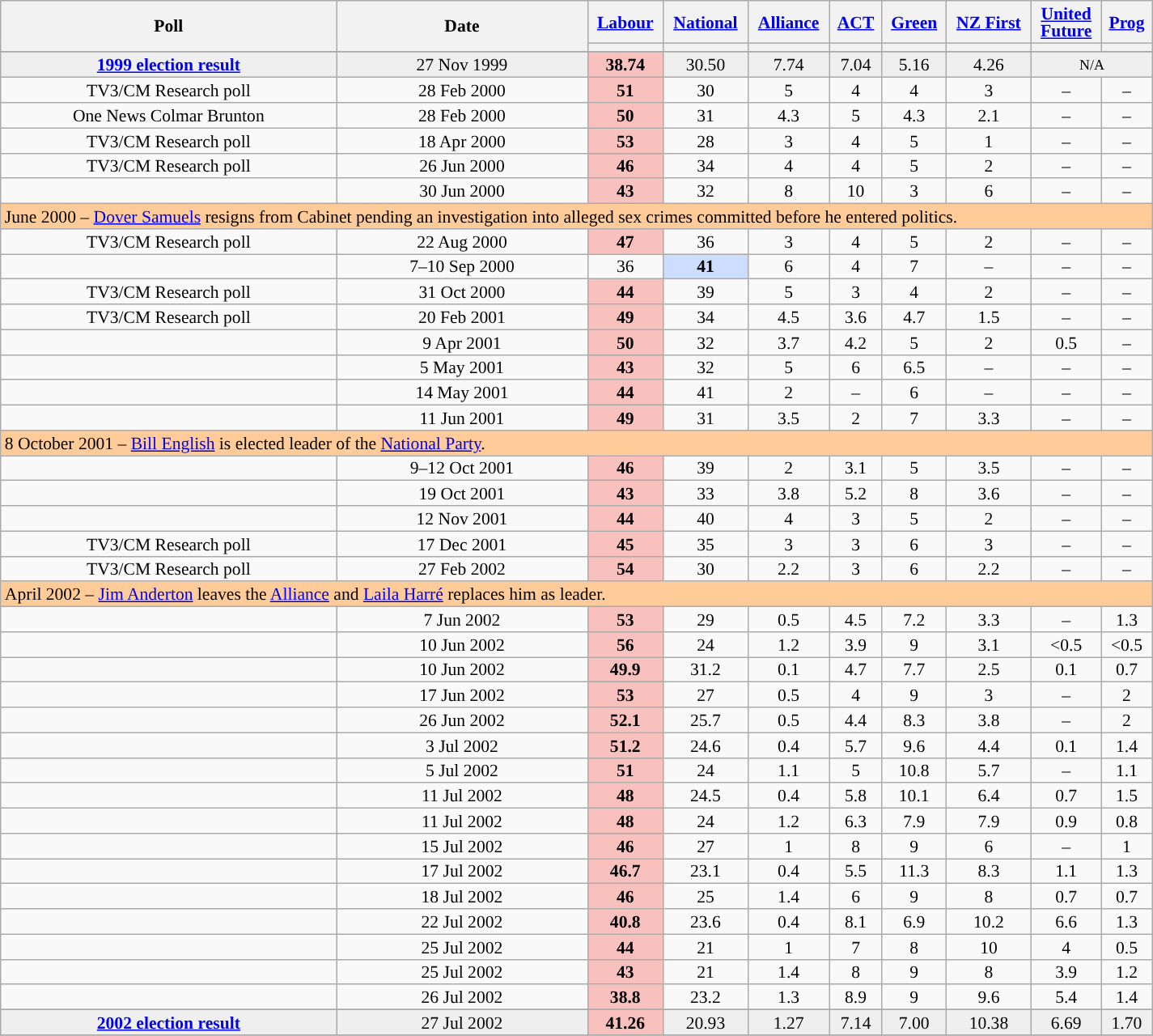<table class="wikitable sortable" style="width:950px;font-size:90%;line-height:14px;text-align:center;">
<tr>
<th style="width:270px;" rowspan="2">Poll</th>
<th style="width:200px;" rowspan="2">Date</th>
<th><a href='#'>Labour</a></th>
<th><a href='#'>National</a></th>
<th><a href='#'>Alliance</a></th>
<th><a href='#'>ACT</a></th>
<th><a href='#'>Green</a></th>
<th><a href='#'>NZ First</a></th>
<th><a href='#'>United <br>Future</a></th>
<th><a href='#'>Prog</a></th>
</tr>
<tr>
<th class="unsortable" style="color:inherit;background:"></th>
<th class="unsortable" style="color:inherit;background:"></th>
<th class="unsortable" style="color:inherit;background:"></th>
<th class="unsortable" style="color:inherit;background:"></th>
<th class="unsortable" style="color:inherit;background:"></th>
<th class="unsortable" style="color:inherit;background:"></th>
<th class="unsortable" style="color:inherit;background:"></th>
<th class="unsortable" style="color:inherit;background:"></th>
</tr>
<tr>
</tr>
<tr style="background:#EFEFEF; font-weight:italic;">
<td><strong><a href='#'>1999 election result</a></strong></td>
<td data-sort-value="1999-11-27">27 Nov 1999</td>
<td style="background:#F8C1BE"><strong>38.74</strong></td>
<td>30.50</td>
<td>7.74</td>
<td>7.04</td>
<td>5.16</td>
<td>4.26</td>
<td align="center" colspan="2"><small>N/A</small></td>
</tr>
<tr>
<td>TV3/CM Research poll</td>
<td data-sort-value="2000-02-28">28 Feb 2000</td>
<td style="background:#F8C1BE"><strong>51</strong></td>
<td>30</td>
<td>5</td>
<td>4</td>
<td>4</td>
<td>3</td>
<td>–</td>
<td>–</td>
</tr>
<tr>
<td>One News Colmar Brunton</td>
<td data-sort-value="2000-02-28">28 Feb 2000</td>
<td style="background:#F8C1BE"><strong>50</strong></td>
<td>31</td>
<td>4.3</td>
<td>5</td>
<td>4.3</td>
<td>2.1</td>
<td>–</td>
<td>–</td>
</tr>
<tr>
<td>TV3/CM Research poll</td>
<td data-sort-value="2000-04-18">18 Apr 2000</td>
<td style="background:#F8C1BE"><strong>53</strong></td>
<td>28</td>
<td>3</td>
<td>4</td>
<td>5</td>
<td>1</td>
<td>–</td>
<td>–</td>
</tr>
<tr>
<td>TV3/CM Research poll</td>
<td data-sort-value="2000-06-26">26 Jun 2000</td>
<td style="background:#F8C1BE"><strong>46</strong></td>
<td>34</td>
<td>4</td>
<td>4</td>
<td>5</td>
<td>2</td>
<td>–</td>
<td>–</td>
</tr>
<tr>
<td></td>
<td data-sort-value="2000-06-30">30 Jun 2000</td>
<td style="background:#F8C1BE"><strong>43</strong></td>
<td>32</td>
<td>8</td>
<td>10</td>
<td>3</td>
<td>6</td>
<td>–</td>
<td>–</td>
</tr>
<tr>
<td colspan="10" style="background:#fc9;text-align:left;">June 2000 – <a href='#'>Dover Samuels</a> resigns from Cabinet pending an investigation into alleged sex crimes committed before he entered politics.</td>
</tr>
<tr>
<td>TV3/CM Research poll</td>
<td data-sort-value="2000-08-22">22 Aug 2000</td>
<td style="background:#F8C1BE"><strong>47</strong></td>
<td>36</td>
<td>3</td>
<td>4</td>
<td>5</td>
<td>2</td>
<td>–</td>
<td>–</td>
</tr>
<tr>
<td></td>
<td data-sort-value="2000-09-10">7–10 Sep 2000</td>
<td>36</td>
<td style="background:#CCDDFF"><strong>41</strong></td>
<td>6</td>
<td>4</td>
<td>7</td>
<td>–</td>
<td>–</td>
<td>–</td>
</tr>
<tr>
<td>TV3/CM Research poll</td>
<td data-sort-value="2000-10-31">31 Oct 2000</td>
<td style="background:#F8C1BE"><strong>44</strong></td>
<td>39</td>
<td>5</td>
<td>3</td>
<td>4</td>
<td>2</td>
<td>–</td>
<td>–</td>
</tr>
<tr>
<td>TV3/CM Research poll</td>
<td data-sort-value="2001-02-20">20 Feb 2001</td>
<td style="background:#F8C1BE"><strong>49</strong></td>
<td>34</td>
<td>4.5</td>
<td>3.6</td>
<td>4.7</td>
<td>1.5</td>
<td>–</td>
<td>–</td>
</tr>
<tr>
<td></td>
<td data-sort-value="2001-04-09">9 Apr 2001</td>
<td style="background:#F8C1BE"><strong>50</strong></td>
<td>32</td>
<td>3.7</td>
<td>4.2</td>
<td>5</td>
<td>2</td>
<td>0.5</td>
<td>–</td>
</tr>
<tr>
<td></td>
<td data-sort-value="2001-05-05">5 May 2001</td>
<td style="background:#F8C1BE"><strong>43</strong></td>
<td>32</td>
<td>5</td>
<td>6</td>
<td>6.5</td>
<td>–</td>
<td>–</td>
<td>–</td>
</tr>
<tr>
<td></td>
<td data-sort-value="2001-05-14">14 May 2001</td>
<td style="background:#F8C1BE"><strong>44</strong></td>
<td>41</td>
<td>2</td>
<td>–</td>
<td>6</td>
<td>–</td>
<td>–</td>
<td>–</td>
</tr>
<tr>
<td></td>
<td data-sort-value="2001-06-11">11 Jun 2001</td>
<td style="background:#F8C1BE"><strong>49</strong></td>
<td>31</td>
<td>3.5</td>
<td>2</td>
<td>7</td>
<td>3.3</td>
<td>–</td>
<td>–</td>
</tr>
<tr>
<td colspan="10" style="background:#fc9;text-align:left;">8 October 2001 – <a href='#'>Bill English</a> is elected leader of the <a href='#'>National Party</a>.</td>
</tr>
<tr>
<td></td>
<td data-sort-value="2001-10-09">9–12 Oct 2001</td>
<td style="background:#F8C1BE"><strong>46</strong></td>
<td>39</td>
<td>2</td>
<td>3.1</td>
<td>5</td>
<td>3.5</td>
<td>–</td>
<td>–</td>
</tr>
<tr>
<td></td>
<td data-sort-value="2001-10-19">19 Oct 2001</td>
<td style="background:#F8C1BE"><strong>43</strong></td>
<td>33</td>
<td>3.8</td>
<td>5.2</td>
<td>8</td>
<td>3.6</td>
<td>–</td>
<td>–</td>
</tr>
<tr>
<td></td>
<td data-sort-value="2001-11-12">12 Nov 2001</td>
<td style="background:#F8C1BE"><strong>44</strong></td>
<td>40</td>
<td>4</td>
<td>3</td>
<td>5</td>
<td>2</td>
<td>–</td>
<td>–</td>
</tr>
<tr>
<td>TV3/CM Research poll</td>
<td data-sort-value="2001-12-17">17 Dec 2001</td>
<td style="background:#F8C1BE"><strong>45</strong></td>
<td>35</td>
<td>3</td>
<td>3</td>
<td>6</td>
<td>3</td>
<td>–</td>
<td>–</td>
</tr>
<tr>
<td>TV3/CM Research poll</td>
<td data-sort-value="2002-02-27">27 Feb 2002</td>
<td style="background:#F8C1BE"><strong>54</strong></td>
<td>30</td>
<td>2.2</td>
<td>3</td>
<td>6</td>
<td>2.2</td>
<td>–</td>
<td>–</td>
</tr>
<tr>
<td colspan="10" style="background:#fc9;text-align:left;">April 2002 – <a href='#'>Jim Anderton</a> leaves the <a href='#'>Alliance</a> and <a href='#'>Laila Harré</a> replaces him as leader.</td>
</tr>
<tr>
<td></td>
<td data-sort-value="2002-06-06">7 Jun 2002</td>
<td style="background:#F8C1BE"><strong>53</strong></td>
<td>29</td>
<td>0.5</td>
<td>4.5</td>
<td>7.2</td>
<td>3.3</td>
<td>–</td>
<td>1.3</td>
</tr>
<tr>
<td></td>
<td data-sort-value="2002-06-10">10 Jun 2002</td>
<td style="background:#F8C1BE"><strong>56</strong></td>
<td>24</td>
<td>1.2</td>
<td>3.9</td>
<td>9</td>
<td>3.1</td>
<td><0.5</td>
<td><0.5</td>
</tr>
<tr>
<td></td>
<td data-sort-value="2002-06-10">10 Jun 2002</td>
<td style="background:#F8C1BE"><strong>49.9</strong></td>
<td>31.2</td>
<td>0.1</td>
<td>4.7</td>
<td>7.7</td>
<td>2.5</td>
<td>0.1</td>
<td>0.7</td>
</tr>
<tr>
<td></td>
<td data-sort-value="2002-06-17">17 Jun 2002</td>
<td style="background:#F8C1BE"><strong>53</strong></td>
<td>27</td>
<td>0.5</td>
<td>4</td>
<td>9</td>
<td>3</td>
<td>–</td>
<td>2</td>
</tr>
<tr>
<td></td>
<td data-sort-value="2002-06-26">26 Jun 2002</td>
<td style="background:#F8C1BE"><strong>52.1</strong></td>
<td>25.7</td>
<td>0.5</td>
<td>4.4</td>
<td>8.3</td>
<td>3.8</td>
<td>–</td>
<td>2</td>
</tr>
<tr>
<td></td>
<td data-sort-value="2002-07-03">3 Jul 2002</td>
<td style="background:#F8C1BE"><strong>51.2</strong></td>
<td>24.6</td>
<td>0.4</td>
<td>5.7</td>
<td>9.6</td>
<td>4.4</td>
<td>0.1</td>
<td>1.4</td>
</tr>
<tr>
<td></td>
<td data-sort-value="2002-07-05">5 Jul 2002</td>
<td style="background:#F8C1BE"><strong>51</strong></td>
<td>24</td>
<td>1.1</td>
<td>5</td>
<td>10.8</td>
<td>5.7</td>
<td>–</td>
<td>1.1</td>
</tr>
<tr>
<td></td>
<td data-sort-value="2002-07-11">11 Jul 2002</td>
<td style="background:#F8C1BE"><strong>48</strong></td>
<td>24.5</td>
<td>0.4</td>
<td>5.8</td>
<td>10.1</td>
<td>6.4</td>
<td>0.7</td>
<td>1.5</td>
</tr>
<tr>
<td></td>
<td data-sort-value="2002-07-11">11 Jul 2002</td>
<td style="background:#F8C1BE"><strong>48</strong></td>
<td>24</td>
<td>1.2</td>
<td>6.3</td>
<td>7.9</td>
<td>7.9</td>
<td>0.9</td>
<td>0.8</td>
</tr>
<tr>
<td></td>
<td data-sort-value="2002-07-15">15 Jul 2002</td>
<td style="background:#F8C1BE"><strong>46</strong></td>
<td>27</td>
<td>1</td>
<td>8</td>
<td>9</td>
<td>6</td>
<td>–</td>
<td>1</td>
</tr>
<tr>
<td></td>
<td data-sort-value="2002-07-17">17 Jul 2002</td>
<td style="background:#F8C1BE"><strong>46.7</strong></td>
<td>23.1</td>
<td>0.4</td>
<td>5.5</td>
<td>11.3</td>
<td>8.3</td>
<td>1.1</td>
<td>1.3</td>
</tr>
<tr>
<td></td>
<td data-sort-value="2002-07-18">18 Jul 2002</td>
<td style="background:#F8C1BE"><strong>46</strong></td>
<td>25</td>
<td>1.4</td>
<td>6</td>
<td>9</td>
<td>8</td>
<td>0.7</td>
<td>0.7</td>
</tr>
<tr>
<td></td>
<td data-sort-value="2002-07-22">22 Jul 2002</td>
<td style="background:#F8C1BE"><strong>40.8</strong></td>
<td>23.6</td>
<td>0.4</td>
<td>8.1</td>
<td>6.9</td>
<td>10.2</td>
<td>6.6</td>
<td>1.3</td>
</tr>
<tr>
<td></td>
<td data-sort-value="2002-07-25">25 Jul 2002</td>
<td style="background:#F8C1BE"><strong>44</strong></td>
<td>21</td>
<td>1</td>
<td>7</td>
<td>8</td>
<td>10</td>
<td>4</td>
<td>0.5</td>
</tr>
<tr>
<td></td>
<td data-sort-value="2002-07-25">25 Jul 2002</td>
<td style="background:#F8C1BE"><strong>43</strong></td>
<td>21</td>
<td>1.4</td>
<td>8</td>
<td>9</td>
<td>8</td>
<td>3.9</td>
<td>1.2</td>
</tr>
<tr>
<td></td>
<td data-sort-value="2002-07-26">26 Jul 2002</td>
<td style="background:#F8C1BE"><strong>38.8</strong></td>
<td>23.2</td>
<td>1.3</td>
<td>8.9</td>
<td>9</td>
<td>9.6</td>
<td>5.4</td>
<td>1.4</td>
</tr>
<tr>
</tr>
<tr style="background:#EFEFEF; font-weight:italic;">
<td><strong><a href='#'>2002 election result</a></strong></td>
<td data-sort-value="2002-07-27">27 Jul 2002</td>
<td style="background:#F8C1BE"><strong>41.26</strong></td>
<td>20.93</td>
<td>1.27</td>
<td>7.14</td>
<td>7.00</td>
<td>10.38</td>
<td>6.69</td>
<td>1.70</td>
</tr>
<tr>
</tr>
</table>
